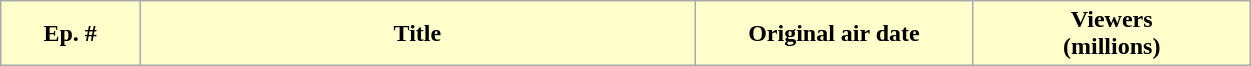<table class="wikitable plainrowheaders" style="width:66%; background:#ffffff;">
<tr>
<th style="background:#ffffcc; width:10%;">Ep. #</th>
<th style="background:#ffffcc; width:40%;">Title</th>
<th style="background:#ffffcc; width:20%;">Original air date</th>
<th style="background:#ffffcc; width:20%;">Viewers<br>(millions)<br>
</th>
</tr>
</table>
